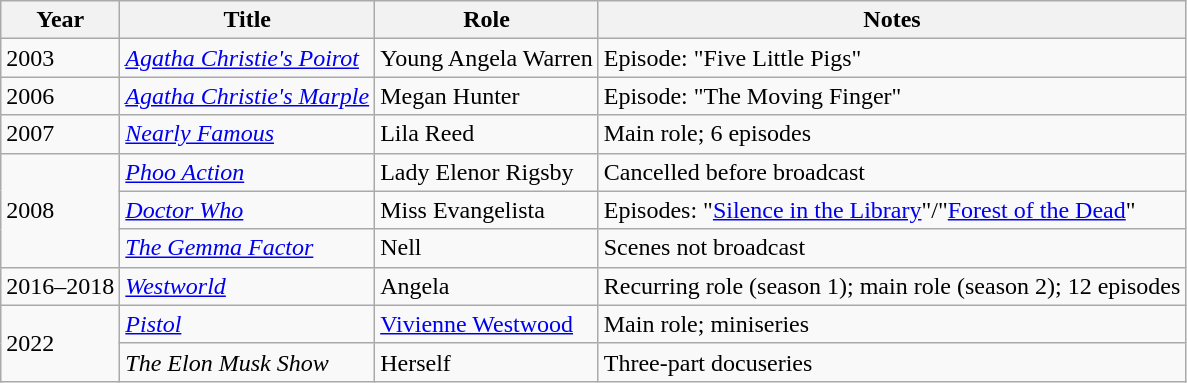<table class="wikitable sortable">
<tr>
<th scope="col">Year</th>
<th scope="col">Title</th>
<th scope="col">Role</th>
<th scope="col" class="unsortable">Notes</th>
</tr>
<tr>
<td>2003</td>
<td><em><a href='#'>Agatha Christie's Poirot</a></em></td>
<td>Young Angela Warren</td>
<td>Episode: "Five Little Pigs"</td>
</tr>
<tr>
<td>2006</td>
<td><em><a href='#'>Agatha Christie's Marple</a></em></td>
<td>Megan Hunter</td>
<td>Episode: "The Moving Finger"</td>
</tr>
<tr>
<td>2007</td>
<td><em><a href='#'>Nearly Famous</a></em></td>
<td>Lila Reed</td>
<td>Main role; 6 episodes</td>
</tr>
<tr>
<td rowspan="3">2008</td>
<td><em><a href='#'>Phoo Action</a></em></td>
<td>Lady Elenor Rigsby</td>
<td>Cancelled before broadcast</td>
</tr>
<tr>
<td><em><a href='#'>Doctor Who</a></em></td>
<td>Miss Evangelista</td>
<td>Episodes: "<a href='#'>Silence in the Library</a>"/"<a href='#'>Forest of the Dead</a>"</td>
</tr>
<tr>
<td><em><a href='#'>The Gemma Factor</a></em></td>
<td>Nell</td>
<td>Scenes not broadcast</td>
</tr>
<tr>
<td>2016–2018</td>
<td><em><a href='#'>Westworld</a></em></td>
<td>Angela</td>
<td>Recurring role (season 1); main role (season 2); 12 episodes</td>
</tr>
<tr>
<td rowspan="2">2022</td>
<td><em><a href='#'>Pistol</a></em></td>
<td><a href='#'>Vivienne Westwood</a></td>
<td>Main role; miniseries</td>
</tr>
<tr>
<td><em>The Elon Musk Show</em></td>
<td>Herself</td>
<td>Three-part docuseries</td>
</tr>
</table>
